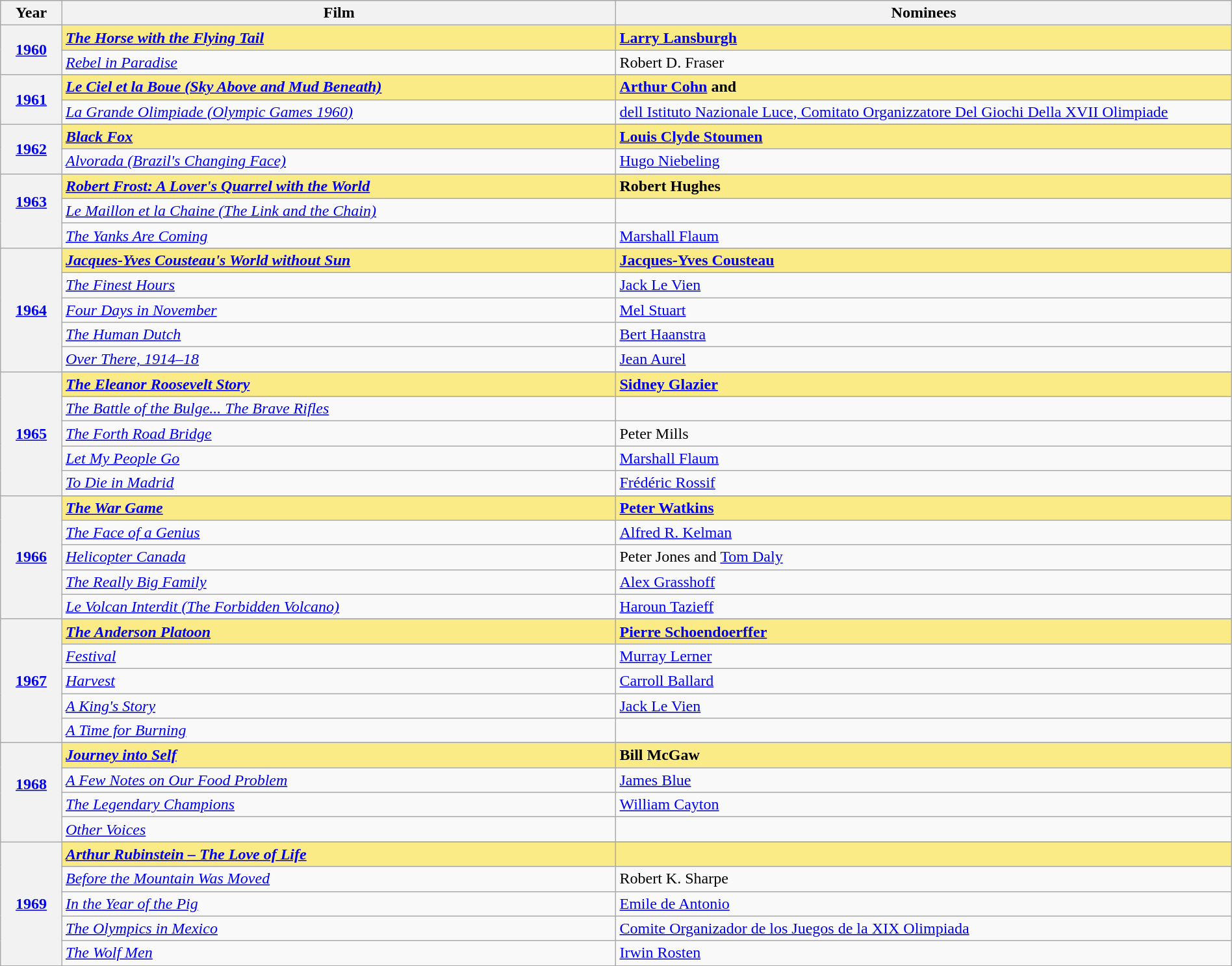<table class="wikitable" style="width:100%">
<tr bgcolor="#bebebe">
<th width="5%">Year</th>
<th width="45%">Film</th>
<th width="50%">Nominees</th>
</tr>
<tr style="background:#FAEB86">
<th rowspan="2"><a href='#'>1960</a><br></th>
<td><strong><em><a href='#'>The Horse with the Flying Tail</a></em></strong></td>
<td><strong><a href='#'>Larry Lansburgh</a></strong></td>
</tr>
<tr>
<td><em><a href='#'>Rebel in Paradise</a></em></td>
<td>Robert D. Fraser</td>
</tr>
<tr>
<th rowspan="3" style="text-align:center"><a href='#'>1961</a><br></th>
</tr>
<tr style="background:#FAEB86">
<td><strong><em><a href='#'>Le Ciel et la Boue (Sky Above and Mud Beneath)</a></em></strong></td>
<td><strong><a href='#'>Arthur Cohn</a> and </strong></td>
</tr>
<tr>
<td><em><a href='#'>La Grande Olimpiade (Olympic Games 1960)</a></em></td>
<td><a href='#'>dell Istituto Nazionale Luce, Comitato Organizzatore Del Giochi Della XVII Olimpiade</a></td>
</tr>
<tr>
<th rowspan="3" style="text-align:center"><a href='#'>1962</a><br></th>
</tr>
<tr style="background:#FAEB86">
<td><strong><em><a href='#'>Black Fox</a></em></strong></td>
<td><strong><a href='#'>Louis Clyde Stoumen</a></strong></td>
</tr>
<tr>
<td><em><a href='#'>Alvorada (Brazil's Changing Face)</a></em></td>
<td><a href='#'>Hugo Niebeling</a></td>
</tr>
<tr>
<th rowspan="4" style="text-align:center"><a href='#'>1963</a><br> <br></th>
</tr>
<tr style="background:#FAEB86">
<td><strong><em><a href='#'>Robert Frost: A Lover's Quarrel with the World</a></em></strong></td>
<td><strong>Robert Hughes</strong></td>
</tr>
<tr>
<td><em><a href='#'>Le Maillon et la Chaine (The Link and the Chain)</a></em></td>
<td></td>
</tr>
<tr>
<td><em><a href='#'>The Yanks Are Coming</a></em></td>
<td><a href='#'>Marshall Flaum</a></td>
</tr>
<tr>
<th rowspan="6" style="text-align:center"><a href='#'>1964</a><br></th>
</tr>
<tr style="background:#FAEB86">
<td><strong><em><a href='#'>Jacques-Yves Cousteau's World without Sun</a></em></strong></td>
<td><strong><a href='#'>Jacques-Yves Cousteau</a></strong></td>
</tr>
<tr>
<td><em><a href='#'>The Finest Hours</a></em></td>
<td><a href='#'>Jack Le Vien</a></td>
</tr>
<tr>
<td><em><a href='#'>Four Days in November</a></em></td>
<td><a href='#'>Mel Stuart</a></td>
</tr>
<tr>
<td><em><a href='#'>The Human Dutch</a></em></td>
<td><a href='#'>Bert Haanstra</a></td>
</tr>
<tr>
<td><em><a href='#'>Over There, 1914–18</a></em></td>
<td><a href='#'>Jean Aurel</a></td>
</tr>
<tr>
<th rowspan="6" style="text-align:center"><a href='#'>1965</a><br></th>
</tr>
<tr style="background:#FAEB86">
<td><strong><em><a href='#'>The Eleanor Roosevelt Story</a></em></strong></td>
<td><strong><a href='#'>Sidney Glazier</a></strong></td>
</tr>
<tr>
<td><em><a href='#'>The Battle of the Bulge... The Brave Rifles</a></em></td>
<td></td>
</tr>
<tr>
<td><em><a href='#'>The Forth Road Bridge</a></em></td>
<td>Peter Mills</td>
</tr>
<tr>
<td><em><a href='#'>Let My People Go</a></em></td>
<td><a href='#'>Marshall Flaum</a></td>
</tr>
<tr>
<td><em><a href='#'>To Die in Madrid</a></em></td>
<td><a href='#'>Frédéric Rossif</a></td>
</tr>
<tr>
<th rowspan="6" style="text-align:center"><a href='#'>1966</a><br></th>
</tr>
<tr style="background:#FAEB86">
<td><strong><em><a href='#'>The War Game</a></em></strong></td>
<td><strong><a href='#'>Peter Watkins</a></strong></td>
</tr>
<tr>
<td><em><a href='#'>The Face of a Genius</a></em></td>
<td><a href='#'>Alfred R. Kelman</a></td>
</tr>
<tr>
<td><em><a href='#'>Helicopter Canada</a></em></td>
<td>Peter Jones and <a href='#'>Tom Daly</a></td>
</tr>
<tr>
<td><em><a href='#'>The Really Big Family</a></em></td>
<td><a href='#'>Alex Grasshoff</a></td>
</tr>
<tr>
<td><em><a href='#'>Le Volcan Interdit (The Forbidden Volcano)</a></em></td>
<td><a href='#'>Haroun Tazieff</a></td>
</tr>
<tr>
<th rowspan="6" style="text-align:center"><a href='#'>1967</a><br></th>
</tr>
<tr style="background:#FAEB86">
<td><strong><em><a href='#'>The Anderson Platoon</a></em></strong></td>
<td><strong><a href='#'>Pierre Schoendoerffer</a></strong></td>
</tr>
<tr>
<td><em><a href='#'>Festival</a></em></td>
<td><a href='#'>Murray Lerner</a></td>
</tr>
<tr>
<td><em><a href='#'>Harvest</a></em></td>
<td><a href='#'>Carroll Ballard</a></td>
</tr>
<tr>
<td><em><a href='#'>A King's Story</a></em></td>
<td><a href='#'>Jack Le Vien</a></td>
</tr>
<tr>
<td><em><a href='#'>A Time for Burning</a></em></td>
<td></td>
</tr>
<tr>
<th rowspan="5" style="text-align:center"><a href='#'>1968</a><br> <br></th>
</tr>
<tr style="background:#FAEB86">
<td><strong><em><a href='#'>Journey into Self</a></em></strong></td>
<td><strong>Bill McGaw</strong></td>
</tr>
<tr>
<td><em><a href='#'>A Few Notes on Our Food Problem</a></em></td>
<td><a href='#'>James Blue</a></td>
</tr>
<tr>
<td><em><a href='#'>The Legendary Champions</a></em></td>
<td><a href='#'>William Cayton</a></td>
</tr>
<tr>
<td><em><a href='#'>Other Voices</a></em></td>
<td></td>
</tr>
<tr>
<th rowspan="6" style="text-align:center"><a href='#'>1969</a><br></th>
</tr>
<tr style="background:#FAEB86">
<td><strong><em><a href='#'>Arthur Rubinstein – The Love of Life</a></em></strong></td>
<td><strong></strong></td>
</tr>
<tr>
<td><em><a href='#'>Before the Mountain Was Moved</a></em></td>
<td>Robert K. Sharpe</td>
</tr>
<tr>
<td><em><a href='#'>In the Year of the Pig</a></em></td>
<td><a href='#'>Emile de Antonio</a></td>
</tr>
<tr>
<td><em><a href='#'>The Olympics in Mexico</a></em></td>
<td><a href='#'>Comite Organizador de los Juegos de la XIX Olimpiada</a></td>
</tr>
<tr>
<td><em><a href='#'>The Wolf Men</a></em></td>
<td><a href='#'>Irwin Rosten</a></td>
</tr>
<tr>
</tr>
</table>
